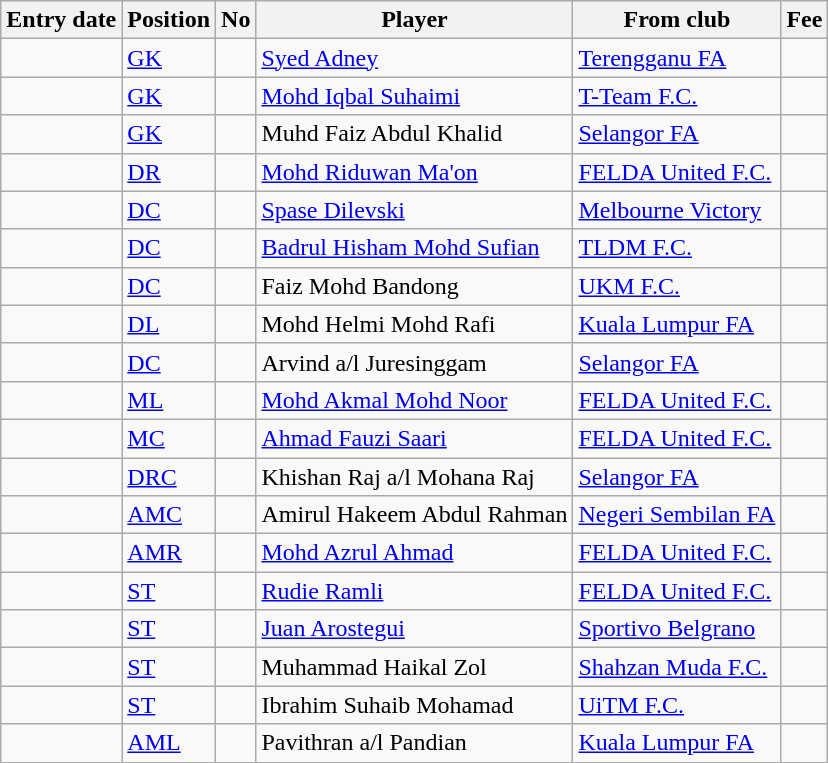<table class="wikitable sortable">
<tr>
<th>Entry date</th>
<th>Position</th>
<th>No</th>
<th>Player</th>
<th>From club</th>
<th>Fee</th>
</tr>
<tr>
<td></td>
<td align="left"><a href='#'>GK</a></td>
<td align="left"></td>
<td align="left"> <a href='#'>Syed Adney</a></td>
<td align="left"> <a href='#'>Terengganu FA</a></td>
<td align=right></td>
</tr>
<tr>
<td></td>
<td align="left"><a href='#'>GK</a></td>
<td align="center"></td>
<td align="left"> <a href='#'>Mohd Iqbal Suhaimi</a></td>
<td align="left"> <a href='#'>T-Team F.C.</a></td>
<td align=right></td>
</tr>
<tr>
<td></td>
<td align="left"><a href='#'>GK</a></td>
<td align="center"></td>
<td align="left"> Muhd Faiz Abdul Khalid</td>
<td align="left"> <a href='#'>Selangor FA</a></td>
<td align=right></td>
</tr>
<tr>
<td></td>
<td align="left"><a href='#'>DR</a></td>
<td align="center"></td>
<td align="left"> <a href='#'>Mohd Riduwan Ma'on</a></td>
<td align="left"> <a href='#'>FELDA United F.C.</a></td>
<td align=right></td>
</tr>
<tr>
<td></td>
<td align="left"><a href='#'>DC</a></td>
<td align="center"></td>
<td align="left"> <a href='#'>Spase Dilevski</a></td>
<td align="left"> <a href='#'>Melbourne Victory</a></td>
<td align=right></td>
</tr>
<tr>
<td></td>
<td align="left"><a href='#'>DC</a></td>
<td align="center"></td>
<td align="left"> <a href='#'>Badrul Hisham Mohd Sufian</a></td>
<td align="left"> <a href='#'>TLDM F.C.</a></td>
<td align=right></td>
</tr>
<tr>
<td></td>
<td align="left"><a href='#'>DC</a></td>
<td align="center"></td>
<td align="left"> Faiz Mohd Bandong</td>
<td align="left"> <a href='#'>UKM F.C.</a></td>
<td align=right></td>
</tr>
<tr>
<td></td>
<td align="left"><a href='#'>DL</a></td>
<td align="center"></td>
<td align="left"> Mohd Helmi Mohd Rafi</td>
<td align="left"> <a href='#'>Kuala Lumpur FA</a></td>
<td align=right></td>
</tr>
<tr>
<td></td>
<td align="left"><a href='#'>DC</a></td>
<td align="center"></td>
<td align="left"> Arvind a/l Juresinggam</td>
<td align="left"> <a href='#'>Selangor FA</a></td>
<td align=right></td>
</tr>
<tr>
<td></td>
<td align="left"><a href='#'>ML</a></td>
<td align="center"></td>
<td align="left"> <a href='#'>Mohd Akmal Mohd Noor</a></td>
<td align="left"> <a href='#'>FELDA United F.C.</a></td>
<td align=right></td>
</tr>
<tr>
<td></td>
<td align="left"><a href='#'>MC</a></td>
<td align="center"></td>
<td align="left"> <a href='#'>Ahmad Fauzi Saari</a></td>
<td align="left"> <a href='#'>FELDA United F.C.</a></td>
<td align=right></td>
</tr>
<tr>
<td></td>
<td align="left"><a href='#'>DRC</a></td>
<td align="center"></td>
<td align="left"> Khishan Raj a/l Mohana Raj</td>
<td align="left"> <a href='#'>Selangor FA</a></td>
<td align=right></td>
</tr>
<tr>
<td></td>
<td align="left"><a href='#'>AMC</a></td>
<td align="center"></td>
<td align="left"> Amirul Hakeem Abdul Rahman</td>
<td align="left"> <a href='#'>Negeri Sembilan FA</a></td>
<td align=right></td>
</tr>
<tr>
<td></td>
<td align="left"><a href='#'>AMR</a></td>
<td align="center"></td>
<td align="left"> <a href='#'>Mohd Azrul Ahmad</a></td>
<td align="left"> <a href='#'>FELDA United F.C.</a></td>
<td align=right></td>
</tr>
<tr>
<td></td>
<td align="left"><a href='#'>ST</a></td>
<td align="center"></td>
<td align="left"> <a href='#'>Rudie Ramli</a></td>
<td align="left"> <a href='#'>FELDA United F.C.</a></td>
<td align=right></td>
</tr>
<tr>
<td></td>
<td align="left"><a href='#'>ST</a></td>
<td align="center"></td>
<td align="left"> <a href='#'>Juan Arostegui</a></td>
<td align="left"> <a href='#'>Sportivo Belgrano</a></td>
<td align=right></td>
</tr>
<tr>
<td></td>
<td align="left"><a href='#'>ST</a></td>
<td align="center"></td>
<td align="left"> Muhammad Haikal Zol</td>
<td align="left"> <a href='#'>Shahzan Muda F.C.</a></td>
<td align=right></td>
</tr>
<tr>
<td></td>
<td align="left"><a href='#'>ST</a></td>
<td align="center"></td>
<td align="left"> Ibrahim Suhaib Mohamad</td>
<td align="left"> <a href='#'>UiTM F.C.</a></td>
<td align=right></td>
</tr>
<tr>
<td></td>
<td align="left"><a href='#'>AML</a></td>
<td align="center"></td>
<td align="left"> Pavithran a/l Pandian</td>
<td align="left"> <a href='#'>Kuala Lumpur FA</a></td>
<td align=right></td>
</tr>
<tr>
</tr>
</table>
